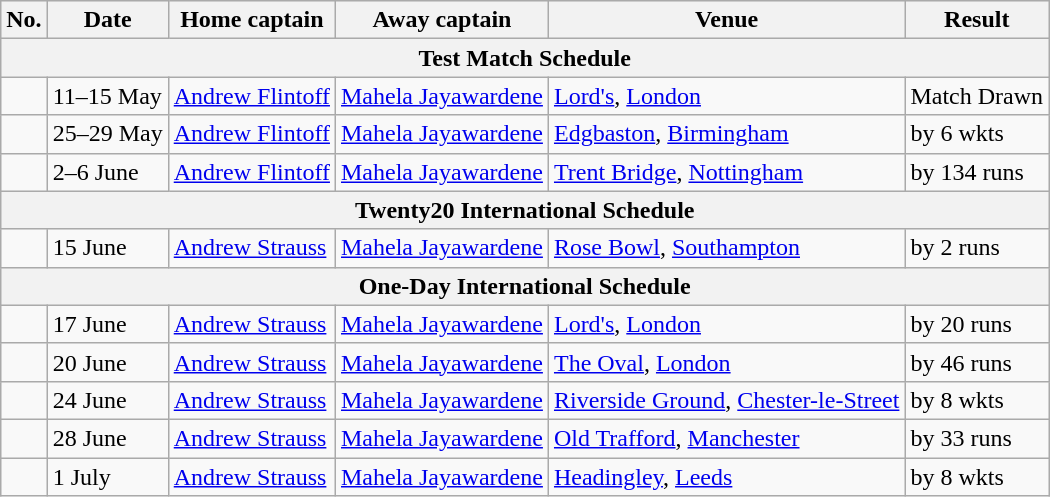<table class="wikitable">
<tr style="background:#efefef;">
<th>No.</th>
<th>Date</th>
<th>Home captain</th>
<th>Away captain</th>
<th>Venue</th>
<th>Result</th>
</tr>
<tr>
<th colspan="6">Test Match Schedule</th>
</tr>
<tr>
<td></td>
<td>11–15 May</td>
<td><a href='#'>Andrew Flintoff</a></td>
<td><a href='#'>Mahela Jayawardene</a></td>
<td><a href='#'>Lord's</a>, <a href='#'>London</a></td>
<td>Match Drawn</td>
</tr>
<tr>
<td></td>
<td>25–29 May</td>
<td><a href='#'>Andrew Flintoff</a></td>
<td><a href='#'>Mahela Jayawardene</a></td>
<td><a href='#'>Edgbaston</a>, <a href='#'>Birmingham</a></td>
<td> by 6 wkts</td>
</tr>
<tr>
<td></td>
<td>2–6 June</td>
<td><a href='#'>Andrew Flintoff</a></td>
<td><a href='#'>Mahela Jayawardene</a></td>
<td><a href='#'>Trent Bridge</a>, <a href='#'>Nottingham</a></td>
<td> by 134 runs</td>
</tr>
<tr>
<th colspan="6">Twenty20 International Schedule</th>
</tr>
<tr>
<td></td>
<td>15 June</td>
<td><a href='#'>Andrew Strauss</a></td>
<td><a href='#'>Mahela Jayawardene</a></td>
<td><a href='#'>Rose Bowl</a>, <a href='#'>Southampton</a></td>
<td> by 2 runs</td>
</tr>
<tr>
<th colspan="6">One-Day International Schedule</th>
</tr>
<tr>
<td></td>
<td>17 June</td>
<td><a href='#'>Andrew Strauss</a></td>
<td><a href='#'>Mahela Jayawardene</a></td>
<td><a href='#'>Lord's</a>, <a href='#'>London</a></td>
<td> by 20 runs</td>
</tr>
<tr>
<td></td>
<td>20 June</td>
<td><a href='#'>Andrew Strauss</a></td>
<td><a href='#'>Mahela Jayawardene</a></td>
<td><a href='#'>The Oval</a>, <a href='#'>London</a></td>
<td> by 46 runs</td>
</tr>
<tr>
<td></td>
<td>24 June</td>
<td><a href='#'>Andrew Strauss</a></td>
<td><a href='#'>Mahela Jayawardene</a></td>
<td><a href='#'>Riverside Ground</a>, <a href='#'>Chester-le-Street</a></td>
<td> by 8 wkts</td>
</tr>
<tr>
<td></td>
<td>28 June</td>
<td><a href='#'>Andrew Strauss</a></td>
<td><a href='#'>Mahela Jayawardene</a></td>
<td><a href='#'>Old Trafford</a>, <a href='#'>Manchester</a></td>
<td> by 33 runs</td>
</tr>
<tr>
<td></td>
<td>1 July</td>
<td><a href='#'>Andrew Strauss</a></td>
<td><a href='#'>Mahela Jayawardene</a></td>
<td><a href='#'>Headingley</a>, <a href='#'>Leeds</a></td>
<td> by 8 wkts</td>
</tr>
</table>
